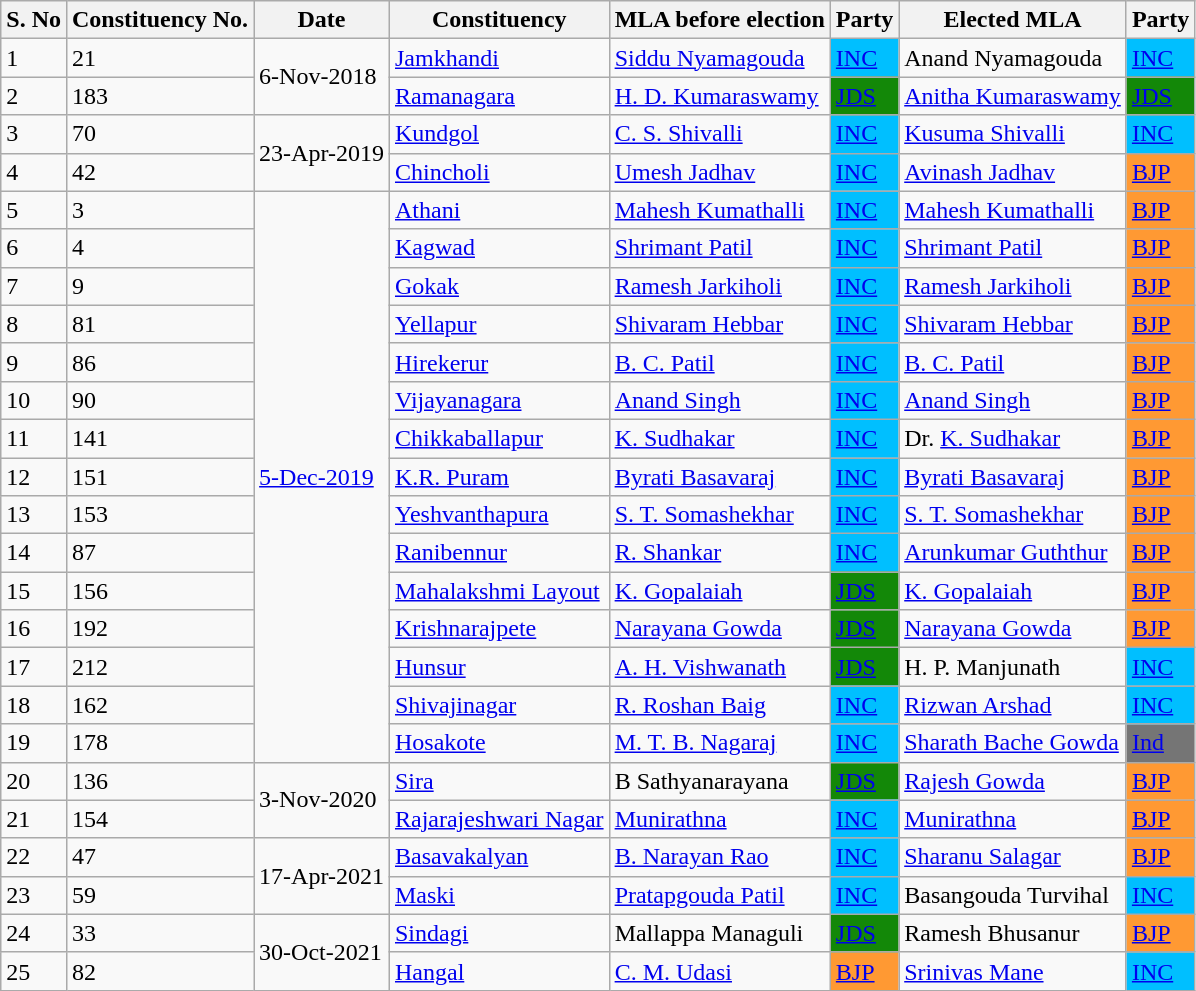<table class="wikitable sortable">
<tr>
<th>S. No</th>
<th>Constituency No.</th>
<th>Date</th>
<th>Constituency</th>
<th>MLA before election</th>
<th>Party</th>
<th>Elected MLA</th>
<th>Party</th>
</tr>
<tr>
<td>1</td>
<td>21</td>
<td rowspan="2">6-Nov-2018</td>
<td><a href='#'>Jamkhandi</a></td>
<td><a href='#'>Siddu Nyamagouda</a></td>
<td bgcolor=#00BFFF><a href='#'>INC</a></td>
<td>Anand Nyamagouda</td>
<td bgcolor=#00BFFF><a href='#'>INC</a></td>
</tr>
<tr>
<td>2</td>
<td>183</td>
<td><a href='#'>Ramanagara</a></td>
<td><a href='#'>H. D. Kumaraswamy</a></td>
<td bgcolor=#138808><a href='#'>JDS</a></td>
<td><a href='#'>Anitha Kumaraswamy</a></td>
<td bgcolor=#138808><a href='#'>JDS</a></td>
</tr>
<tr>
<td>3</td>
<td>70</td>
<td rowspan="2">23-Apr-2019</td>
<td><a href='#'>Kundgol</a></td>
<td><a href='#'>C. S. Shivalli</a></td>
<td bgcolor=#00BFFF><a href='#'>INC</a></td>
<td><a href='#'>Kusuma Shivalli</a></td>
<td bgcolor=#00BFFF><a href='#'>INC</a></td>
</tr>
<tr>
<td>4</td>
<td>42</td>
<td><a href='#'>Chincholi</a></td>
<td><a href='#'>Umesh Jadhav</a></td>
<td bgcolor=#00BFFF><a href='#'>INC</a></td>
<td><a href='#'>Avinash Jadhav</a></td>
<td bgcolor="#FF9933"><a href='#'>BJP</a></td>
</tr>
<tr>
<td>5</td>
<td>3</td>
<td rowspan="15"><a href='#'>5-Dec-2019</a></td>
<td><a href='#'>Athani</a></td>
<td><a href='#'>Mahesh Kumathalli</a></td>
<td bgcolor=#00BFFF><a href='#'>INC</a></td>
<td><a href='#'>Mahesh Kumathalli</a></td>
<td bgcolor="#FF9933"><a href='#'>BJP</a></td>
</tr>
<tr>
<td>6</td>
<td>4</td>
<td><a href='#'>Kagwad</a></td>
<td><a href='#'>Shrimant Patil</a></td>
<td bgcolor=#00BFFF><a href='#'>INC</a></td>
<td><a href='#'>Shrimant Patil</a></td>
<td bgcolor="#FF9933"><a href='#'>BJP</a></td>
</tr>
<tr>
<td>7</td>
<td>9</td>
<td><a href='#'>Gokak</a></td>
<td><a href='#'>Ramesh Jarkiholi</a></td>
<td bgcolor=#00BFFF><a href='#'>INC</a></td>
<td><a href='#'>Ramesh Jarkiholi</a></td>
<td bgcolor="#FF9933"><a href='#'>BJP</a></td>
</tr>
<tr>
<td>8</td>
<td>81</td>
<td><a href='#'>Yellapur</a></td>
<td><a href='#'>Shivaram Hebbar</a></td>
<td bgcolor=#00BFFF><a href='#'>INC</a></td>
<td><a href='#'>Shivaram Hebbar</a></td>
<td bgcolor="#FF9933"><a href='#'>BJP</a></td>
</tr>
<tr>
<td>9</td>
<td>86</td>
<td><a href='#'>Hirekerur</a></td>
<td><a href='#'>B. C. Patil</a></td>
<td bgcolor=#00BFFF><a href='#'>INC</a></td>
<td><a href='#'>B. C. Patil</a></td>
<td bgcolor="#FF9933"><a href='#'>BJP</a></td>
</tr>
<tr>
<td>10</td>
<td>90</td>
<td><a href='#'>Vijayanagara</a></td>
<td><a href='#'>Anand Singh</a></td>
<td bgcolor=#00BFFF><a href='#'>INC</a></td>
<td><a href='#'>Anand Singh</a></td>
<td bgcolor="#FF9933"><a href='#'>BJP</a></td>
</tr>
<tr>
<td>11</td>
<td>141</td>
<td><a href='#'>Chikkaballapur</a></td>
<td><a href='#'>K. Sudhakar</a></td>
<td bgcolor=#00BFFF><a href='#'>INC</a></td>
<td>Dr. <a href='#'>K. Sudhakar</a></td>
<td bgcolor="#FF9933"><a href='#'>BJP</a></td>
</tr>
<tr>
<td>12</td>
<td>151</td>
<td><a href='#'>K.R. Puram</a></td>
<td><a href='#'>Byrati Basavaraj</a></td>
<td bgcolor=#00BFFF><a href='#'>INC</a></td>
<td><a href='#'>Byrati Basavaraj</a></td>
<td bgcolor="#FF9933"><a href='#'>BJP</a></td>
</tr>
<tr>
<td>13</td>
<td>153</td>
<td><a href='#'>Yeshvanthapura</a></td>
<td><a href='#'>S. T. Somashekhar</a></td>
<td bgcolor=#00BFFF><a href='#'>INC</a></td>
<td><a href='#'>S. T. Somashekhar</a></td>
<td bgcolor="#FF9933"><a href='#'>BJP</a></td>
</tr>
<tr>
<td>14</td>
<td>87</td>
<td><a href='#'>Ranibennur</a></td>
<td><a href='#'>R. Shankar</a></td>
<td bgcolor=#00BFFF><a href='#'>INC</a></td>
<td><a href='#'>Arunkumar Guththur</a></td>
<td bgcolor="#FF9933"><a href='#'>BJP</a></td>
</tr>
<tr>
<td>15</td>
<td>156</td>
<td><a href='#'>Mahalakshmi Layout</a></td>
<td><a href='#'>K. Gopalaiah</a></td>
<td bgcolor=#138808><a href='#'>JDS</a></td>
<td><a href='#'>K. Gopalaiah</a></td>
<td bgcolor="#FF9933"><a href='#'>BJP</a></td>
</tr>
<tr>
<td>16</td>
<td>192</td>
<td><a href='#'>Krishnarajpete</a></td>
<td><a href='#'>Narayana Gowda</a></td>
<td bgcolor=#138808><a href='#'>JDS</a></td>
<td><a href='#'>Narayana Gowda</a></td>
<td bgcolor="#FF9933"><a href='#'>BJP</a></td>
</tr>
<tr>
<td>17</td>
<td>212</td>
<td><a href='#'>Hunsur</a></td>
<td><a href='#'>A. H. Vishwanath</a></td>
<td bgcolor=#138808><a href='#'>JDS</a></td>
<td>H. P. Manjunath</td>
<td bgcolor=#00BFFF><a href='#'>INC</a></td>
</tr>
<tr>
<td>18</td>
<td>162</td>
<td><a href='#'>Shivajinagar</a></td>
<td><a href='#'>R. Roshan Baig</a></td>
<td bgcolor=#00BFFF><a href='#'>INC</a></td>
<td><a href='#'>Rizwan Arshad</a></td>
<td bgcolor=#00BFFF><a href='#'>INC</a></td>
</tr>
<tr>
<td>19</td>
<td>178</td>
<td><a href='#'>Hosakote</a></td>
<td><a href='#'>M. T. B. Nagaraj</a></td>
<td bgcolor=#00BFFF><a href='#'>INC</a></td>
<td><a href='#'>Sharath Bache Gowda</a></td>
<td bgcolor=#757575><a href='#'>Ind</a></td>
</tr>
<tr>
<td>20</td>
<td>136</td>
<td rowspan="2">3-Nov-2020</td>
<td><a href='#'>Sira</a></td>
<td>B Sathyanarayana</td>
<td bgcolor=#138808><a href='#'>JDS</a></td>
<td><a href='#'>Rajesh Gowda</a></td>
<td bgcolor="#FF9933"><a href='#'>BJP</a></td>
</tr>
<tr>
<td>21</td>
<td>154</td>
<td><a href='#'>Rajarajeshwari Nagar</a></td>
<td><a href='#'>Munirathna</a></td>
<td bgcolor=#00BFFF><a href='#'>INC</a></td>
<td><a href='#'>Munirathna</a></td>
<td bgcolor="#FF9933"><a href='#'>BJP</a></td>
</tr>
<tr>
<td>22</td>
<td>47</td>
<td rowspan="2">17-Apr-2021</td>
<td><a href='#'>Basavakalyan</a></td>
<td><a href='#'>B. Narayan Rao</a></td>
<td bgcolor=#00BFFF><a href='#'>INC</a></td>
<td><a href='#'>Sharanu Salagar</a></td>
<td bgcolor="#FF9933"><a href='#'>BJP</a></td>
</tr>
<tr>
<td>23</td>
<td>59</td>
<td><a href='#'>Maski</a></td>
<td><a href='#'>Pratapgouda Patil</a></td>
<td bgcolor=#00BFFF><a href='#'>INC</a></td>
<td>Basangouda Turvihal</td>
<td bgcolor=#00BFFF><a href='#'>INC</a></td>
</tr>
<tr>
<td>24</td>
<td>33</td>
<td rowspan="2">30-Oct-2021</td>
<td><a href='#'>Sindagi</a></td>
<td>Mallappa Managuli</td>
<td bgcolor=#138808><a href='#'>JDS</a></td>
<td>Ramesh Bhusanur</td>
<td bgcolor="#FF9933"><a href='#'>BJP</a></td>
</tr>
<tr>
<td>25</td>
<td>82</td>
<td><a href='#'>Hangal</a></td>
<td><a href='#'>C. M. Udasi</a></td>
<td bgcolor="#FF9933"><a href='#'>BJP</a></td>
<td><a href='#'>Srinivas Mane</a></td>
<td bgcolor=#00BFFF><a href='#'>INC</a></td>
</tr>
</table>
